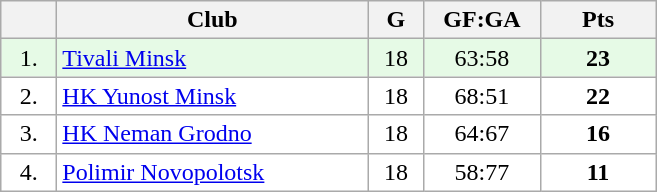<table class="wikitable">
<tr>
<th width="30"></th>
<th width="200">Club</th>
<th width="30">G</th>
<th width="70">GF:GA</th>
<th width="70">Pts</th>
</tr>
<tr bgcolor="#e6fae6" align="center">
<td>1.</td>
<td align="left"><a href='#'>Tivali Minsk</a></td>
<td>18</td>
<td>63:58</td>
<td><strong>23</strong></td>
</tr>
<tr bgcolor="#FFFFFF" align="center">
<td>2.</td>
<td align="left"><a href='#'>HK Yunost Minsk</a></td>
<td>18</td>
<td>68:51</td>
<td><strong>22</strong></td>
</tr>
<tr bgcolor="#FFFFFF" align="center">
<td>3.</td>
<td align="left"><a href='#'>HK Neman Grodno</a></td>
<td>18</td>
<td>64:67</td>
<td><strong>16</strong></td>
</tr>
<tr bgcolor="#FFFFFF" align="center">
<td>4.</td>
<td align="left"><a href='#'>Polimir Novopolotsk</a></td>
<td>18</td>
<td>58:77</td>
<td><strong>11</strong></td>
</tr>
</table>
